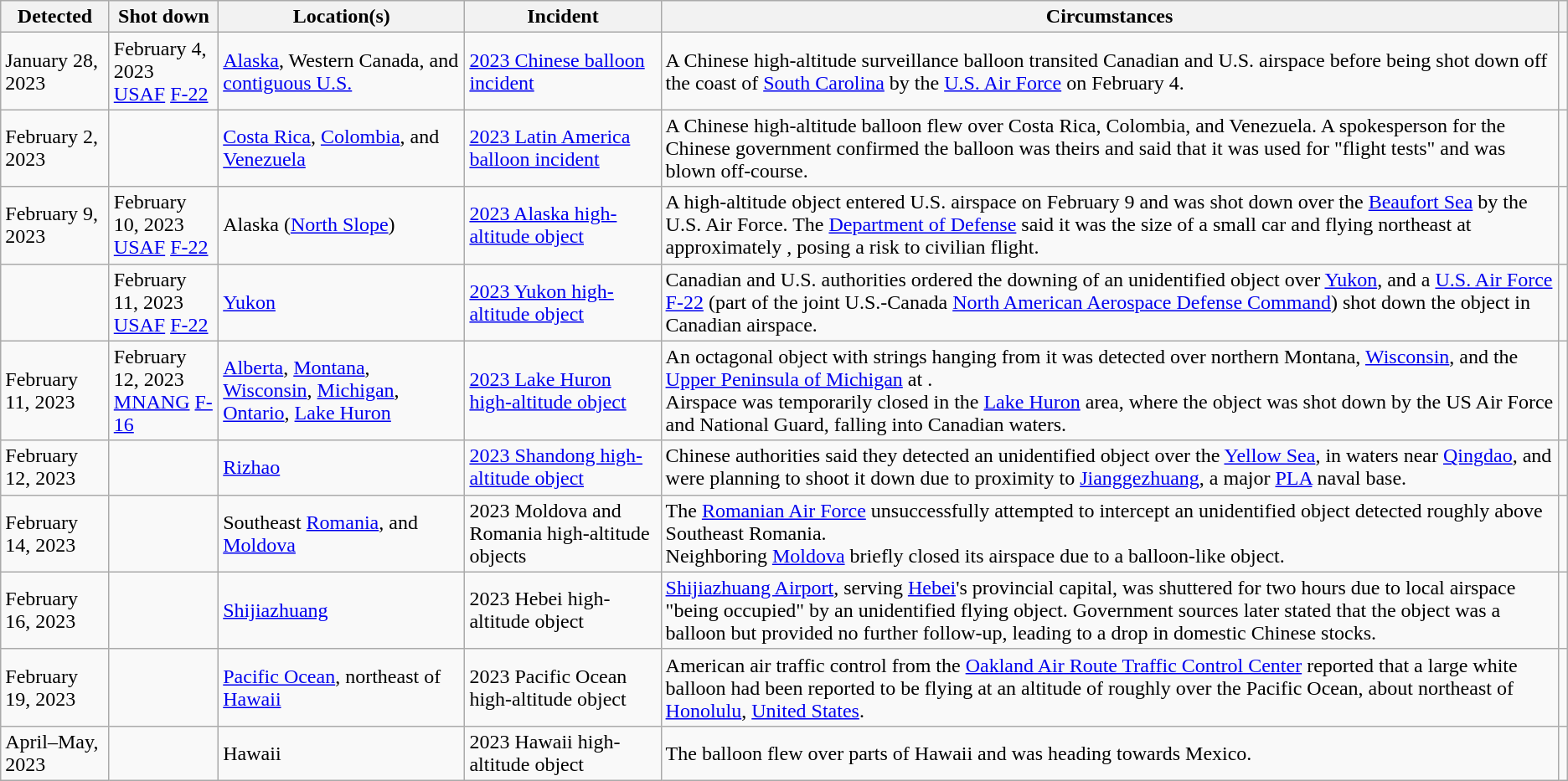<table class="wikitable">
<tr>
<th>Detected</th>
<th>Shot down</th>
<th>Location(s)</th>
<th>Incident</th>
<th>Circumstances</th>
<th></th>
</tr>
<tr>
<td>January 28, 2023</td>
<td>February 4, 2023<br> <a href='#'>USAF</a> <a href='#'>F-22</a></td>
<td><a href='#'>Alaska</a>, Western Canada, and <a href='#'>contiguous U.S.</a></td>
<td><a href='#'>2023 Chinese balloon incident</a></td>
<td>A Chinese high-altitude surveillance balloon transited Canadian and U.S. airspace before being shot down off the coast of <a href='#'>South Carolina</a> by the <a href='#'>U.S. Air Force</a> on February 4.</td>
<td></td>
</tr>
<tr>
<td>February 2, 2023</td>
<td></td>
<td><a href='#'>Costa Rica</a>, <a href='#'>Colombia</a>, and <a href='#'>Venezuela</a></td>
<td><a href='#'>2023 Latin America balloon incident</a></td>
<td>A Chinese high-altitude balloon flew over Costa Rica, Colombia, and Venezuela. A spokesperson for the Chinese government confirmed the balloon was theirs and said that it was used for "flight tests" and was blown off-course.</td>
<td></td>
</tr>
<tr>
<td>February 9, 2023</td>
<td>February 10, 2023<br> <a href='#'>USAF</a> <a href='#'>F-22</a></td>
<td>Alaska (<a href='#'>North Slope</a>)</td>
<td><a href='#'>2023 Alaska high-altitude object</a></td>
<td>A high-altitude object entered U.S. airspace on February 9 and was shot down over the <a href='#'>Beaufort Sea</a> by the U.S. Air Force. The <a href='#'>Department of Defense</a> said it was the size of a small car and flying northeast at approximately , posing a risk to civilian flight.</td>
<td></td>
</tr>
<tr>
<td></td>
<td>February 11, 2023<br> <a href='#'>USAF</a> <a href='#'>F-22</a></td>
<td><a href='#'>Yukon</a></td>
<td><a href='#'>2023 Yukon high-altitude object</a></td>
<td>Canadian and U.S. authorities ordered the downing of an unidentified object over <a href='#'>Yukon</a>, and a <a href='#'>U.S. Air Force</a> <a href='#'>F-22</a> (part of the joint U.S.-Canada <a href='#'>North American Aerospace Defense Command</a>) shot down the object in Canadian airspace.</td>
<td></td>
</tr>
<tr>
<td>February 11, 2023</td>
<td>February 12, 2023<br><a href='#'>MNANG</a> <a href='#'>F-16</a></td>
<td><a href='#'>Alberta</a>, <a href='#'>Montana</a>, <a href='#'>Wisconsin</a>, <a href='#'>Michigan</a>, <a href='#'>Ontario</a>, <a href='#'>Lake Huron</a></td>
<td><a href='#'>2023 Lake Huron high-altitude object</a></td>
<td>An octagonal object with strings hanging from it was detected over northern Montana, <a href='#'>Wisconsin</a>, and the <a href='#'>Upper Peninsula of Michigan</a> at .<br>Airspace was temporarily closed in the <a href='#'>Lake Huron</a> area, where the object was shot down by the US Air Force and National Guard, falling into Canadian waters.</td>
<td></td>
</tr>
<tr>
<td>February 12, 2023</td>
<td></td>
<td><a href='#'>Rizhao</a></td>
<td><a href='#'>2023 Shandong high-altitude object</a></td>
<td>Chinese authorities said they detected an unidentified object over the <a href='#'>Yellow Sea</a>, in waters near <a href='#'>Qingdao</a>, and were planning to shoot it down due to proximity to <a href='#'>Jianggezhuang</a>, a major <a href='#'>PLA</a> naval base.</td>
<td></td>
</tr>
<tr>
<td>February 14, 2023</td>
<td></td>
<td>Southeast <a href='#'>Romania</a>, and <a href='#'>Moldova</a></td>
<td>2023 Moldova and Romania high-altitude objects</td>
<td>The <a href='#'>Romanian Air Force</a> unsuccessfully attempted to intercept an unidentified object detected roughly  above Southeast Romania.<br>Neighboring <a href='#'>Moldova</a> briefly closed its airspace due to a balloon-like object.</td>
<td></td>
</tr>
<tr>
<td>February 16, 2023</td>
<td></td>
<td><a href='#'>Shijiazhuang</a></td>
<td>2023 Hebei high-altitude object</td>
<td><a href='#'>Shijiazhuang Airport</a>, serving <a href='#'>Hebei</a>'s provincial capital, was shuttered for two hours due to local airspace "being occupied" by an unidentified flying object. Government sources later stated that the object was a balloon but provided no further follow-up, leading to a drop in domestic Chinese stocks.</td>
<td></td>
</tr>
<tr>
<td>February 19, 2023</td>
<td></td>
<td><a href='#'>Pacific Ocean</a>, northeast of <a href='#'>Hawaii</a></td>
<td>2023 Pacific Ocean high-altitude object</td>
<td>American air traffic control from the <a href='#'>Oakland Air Route Traffic Control Center</a> reported that a large white balloon had been reported to be flying at an altitude of roughly  over the Pacific Ocean, about  northeast of <a href='#'>Honolulu</a>, <a href='#'>United States</a>.</td>
<td></td>
</tr>
<tr>
<td>April–May, 2023</td>
<td></td>
<td>Hawaii</td>
<td>2023 Hawaii high-altitude object</td>
<td>The balloon flew over parts of Hawaii and was heading towards Mexico.</td>
<td></td>
</tr>
</table>
